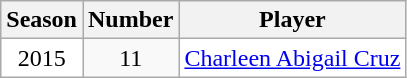<table class=wikitable style="text-align:center;">
<tr>
<th>Season</th>
<th>Number</th>
<th>Player</th>
</tr>
<tr>
<td style="background:white;">2015</td>
<td>11</td>
<td style="background:white;"><a href='#'>Charleen Abigail Cruz</a></td>
</tr>
</table>
